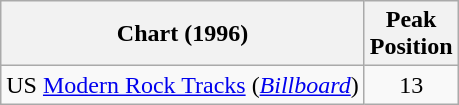<table class="wikitable">
<tr>
<th>Chart (1996)</th>
<th>Peak<br>Position</th>
</tr>
<tr>
<td>US <a href='#'>Modern Rock Tracks</a> (<em><a href='#'>Billboard</a></em>)</td>
<td align="center">13</td>
</tr>
</table>
